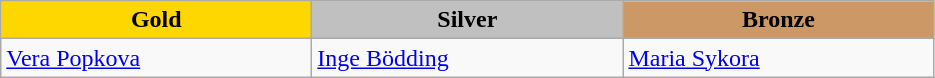<table class="wikitable" style="text-align:left">
<tr align="center">
<td width=200 bgcolor=gold><strong>Gold</strong></td>
<td width=200 bgcolor=silver><strong>Silver</strong></td>
<td width=200 bgcolor=CC9966><strong>Bronze</strong></td>
</tr>
<tr>
<td><a href='#'>Vera Popkova</a><br><em></em></td>
<td><a href='#'>Inge Bödding</a><br><em></em></td>
<td><a href='#'>Maria Sykora</a><br><em></em></td>
</tr>
</table>
